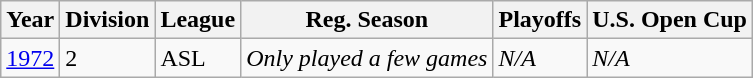<table class="wikitable">
<tr>
<th>Year</th>
<th>Division</th>
<th>League</th>
<th>Reg. Season</th>
<th>Playoffs</th>
<th>U.S. Open Cup</th>
</tr>
<tr>
<td><a href='#'>1972</a></td>
<td>2</td>
<td>ASL</td>
<td><em>Only played a few games</em></td>
<td><em>N/A</em></td>
<td><em>N/A</em></td>
</tr>
</table>
